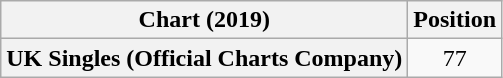<table class="wikitable plainrowheaders" style="text-align:center">
<tr>
<th>Chart (2019)</th>
<th>Position</th>
</tr>
<tr>
<th scope="row">UK Singles (Official Charts Company)</th>
<td>77</td>
</tr>
</table>
